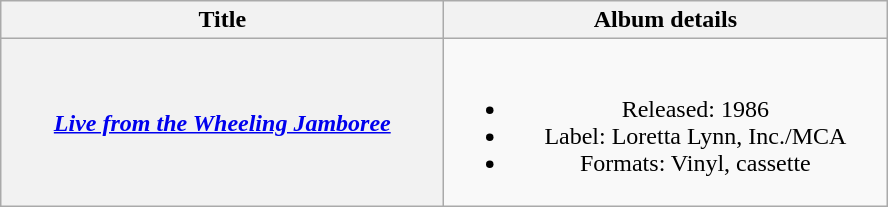<table class="wikitable plainrowheaders" style="text-align:center;">
<tr>
<th scope="col" style="width:18em;">Title</th>
<th scope="col" style="width:18em;">Album details</th>
</tr>
<tr>
<th scope="row"><em><a href='#'>Live from the Wheeling Jamboree</a></em></th>
<td><br><ul><li>Released: 1986</li><li>Label: Loretta Lynn, Inc./MCA</li><li>Formats: Vinyl, cassette</li></ul></td>
</tr>
</table>
